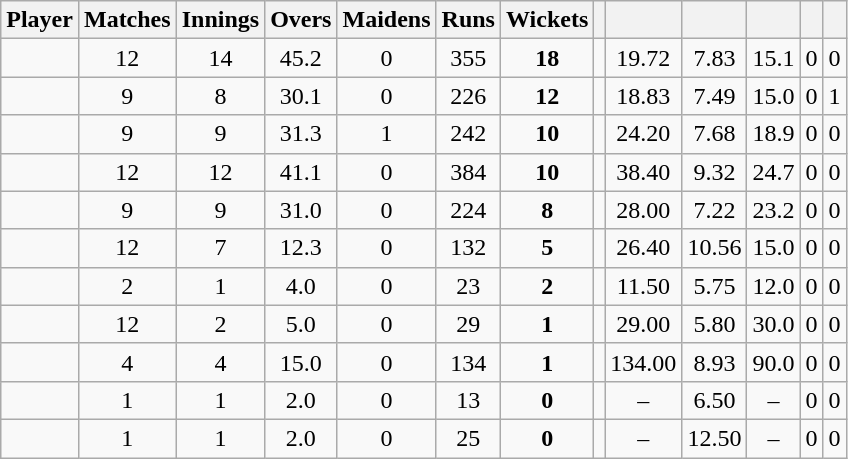<table class="wikitable sortable" style="text-align:center">
<tr>
<th>Player</th>
<th>Matches</th>
<th>Innings</th>
<th>Overs</th>
<th>Maidens</th>
<th>Runs</th>
<th>Wickets</th>
<th></th>
<th></th>
<th></th>
<th></th>
<th></th>
<th></th>
</tr>
<tr>
<td align="left"></td>
<td>12</td>
<td>14</td>
<td>45.2</td>
<td>0</td>
<td>355</td>
<td><strong>18</strong></td>
<td></td>
<td>19.72</td>
<td>7.83</td>
<td>15.1</td>
<td>0</td>
<td>0</td>
</tr>
<tr>
<td align="left"></td>
<td>9</td>
<td>8</td>
<td>30.1</td>
<td>0</td>
<td>226</td>
<td><strong>12</strong></td>
<td></td>
<td>18.83</td>
<td>7.49</td>
<td>15.0</td>
<td>0</td>
<td>1</td>
</tr>
<tr>
<td align="left"></td>
<td>9</td>
<td>9</td>
<td>31.3</td>
<td>1</td>
<td>242</td>
<td><strong>10</strong></td>
<td></td>
<td>24.20</td>
<td>7.68</td>
<td>18.9</td>
<td>0</td>
<td>0</td>
</tr>
<tr>
<td align="left"></td>
<td>12</td>
<td>12</td>
<td>41.1</td>
<td>0</td>
<td>384</td>
<td><strong>10</strong></td>
<td></td>
<td>38.40</td>
<td>9.32</td>
<td>24.7</td>
<td>0</td>
<td>0</td>
</tr>
<tr>
<td align="left"></td>
<td>9</td>
<td>9</td>
<td>31.0</td>
<td>0</td>
<td>224</td>
<td><strong>8</strong></td>
<td></td>
<td>28.00</td>
<td>7.22</td>
<td>23.2</td>
<td>0</td>
<td>0</td>
</tr>
<tr>
<td align="left"></td>
<td>12</td>
<td>7</td>
<td>12.3</td>
<td>0</td>
<td>132</td>
<td><strong>5</strong></td>
<td></td>
<td>26.40</td>
<td>10.56</td>
<td>15.0</td>
<td>0</td>
<td>0</td>
</tr>
<tr>
<td align="left"></td>
<td>2</td>
<td>1</td>
<td>4.0</td>
<td>0</td>
<td>23</td>
<td><strong>2</strong></td>
<td></td>
<td>11.50</td>
<td>5.75</td>
<td>12.0</td>
<td>0</td>
<td>0</td>
</tr>
<tr>
<td align="left"></td>
<td>12</td>
<td>2</td>
<td>5.0</td>
<td>0</td>
<td>29</td>
<td><strong>1</strong></td>
<td></td>
<td>29.00</td>
<td>5.80</td>
<td>30.0</td>
<td>0</td>
<td>0</td>
</tr>
<tr>
<td align="left"></td>
<td>4</td>
<td>4</td>
<td>15.0</td>
<td>0</td>
<td>134</td>
<td><strong>1</strong></td>
<td></td>
<td>134.00</td>
<td>8.93</td>
<td>90.0</td>
<td>0</td>
<td>0</td>
</tr>
<tr>
<td align="left"></td>
<td>1</td>
<td>1</td>
<td>2.0</td>
<td>0</td>
<td>13</td>
<td><strong>0</strong></td>
<td></td>
<td>–</td>
<td>6.50</td>
<td>–</td>
<td>0</td>
<td>0</td>
</tr>
<tr>
<td align="left"></td>
<td>1</td>
<td>1</td>
<td>2.0</td>
<td>0</td>
<td>25</td>
<td><strong>0</strong></td>
<td></td>
<td>–</td>
<td>12.50</td>
<td>–</td>
<td>0</td>
<td>0</td>
</tr>
</table>
